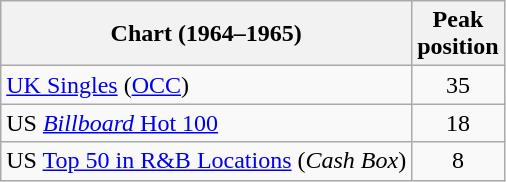<table class="wikitable sortable">
<tr>
<th>Chart (1964–1965)</th>
<th>Peak<br>position</th>
</tr>
<tr>
<td><a href='#'>UK Singles</a> (<a href='#'>OCC</a>)</td>
<td align="center">35</td>
</tr>
<tr>
<td>US <a href='#'><em>Billboard</em> Hot 100</a></td>
<td align="center">18</td>
</tr>
<tr>
<td>US <a href='#'>Top 50 in R&B Locations</a> (<em>Cash Box</em>)</td>
<td align="center">8</td>
</tr>
</table>
